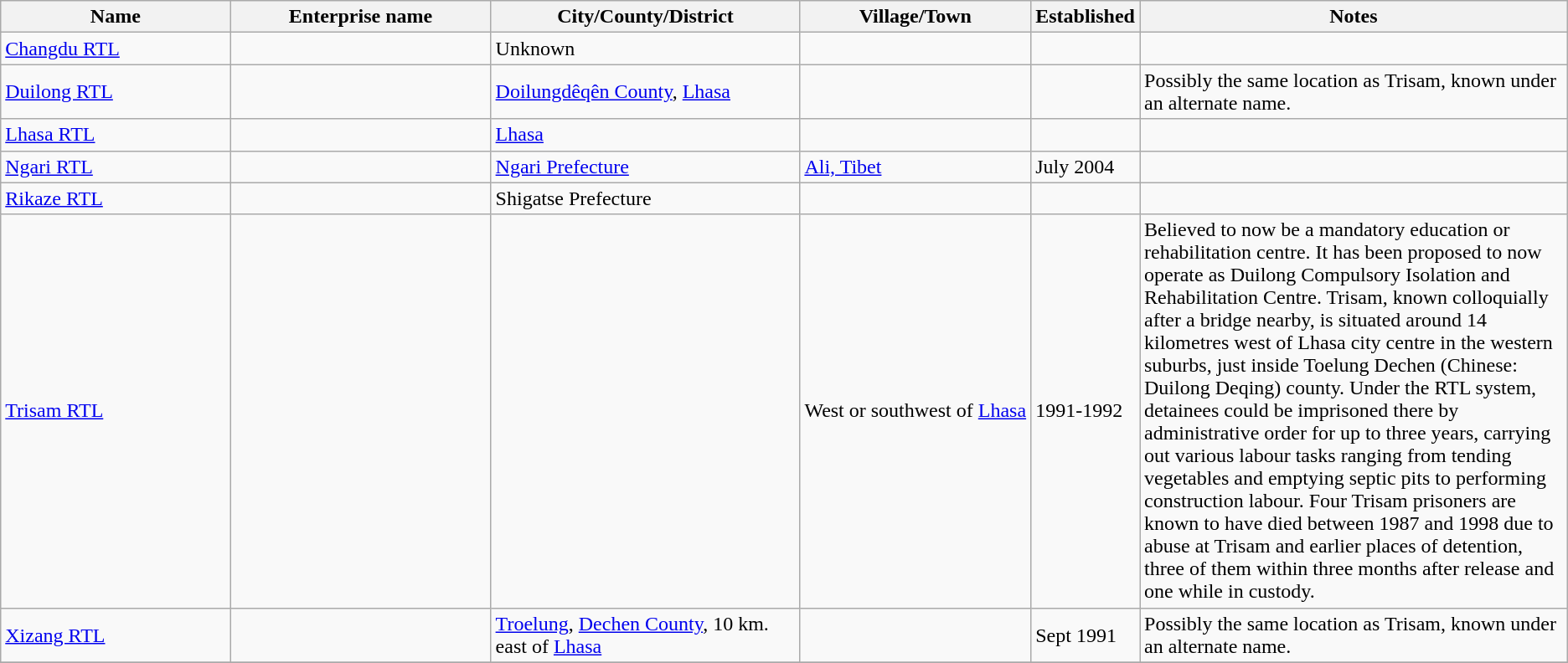<table class="wikitable">
<tr>
<th width=15%>Name</th>
<th width=17%>Enterprise name</th>
<th width=20%>City/County/District</th>
<th width=15%>Village/Town</th>
<th width=5%>Established</th>
<th width=28%>Notes</th>
</tr>
<tr>
<td><a href='#'>Changdu RTL</a></td>
<td></td>
<td>Unknown</td>
<td></td>
<td></td>
<td></td>
</tr>
<tr>
<td><a href='#'>Duilong RTL</a></td>
<td></td>
<td><a href='#'>Doilungdêqên County</a>, <a href='#'>Lhasa</a></td>
<td></td>
<td></td>
<td>Possibly the same location as Trisam, known under an alternate name.</td>
</tr>
<tr>
<td><a href='#'>Lhasa RTL</a></td>
<td></td>
<td><a href='#'>Lhasa</a></td>
<td></td>
<td></td>
<td></td>
</tr>
<tr>
<td><a href='#'>Ngari RTL</a></td>
<td></td>
<td><a href='#'>Ngari Prefecture</a></td>
<td><a href='#'>Ali, Tibet</a></td>
<td>July 2004</td>
<td></td>
</tr>
<tr>
<td><a href='#'>Rikaze RTL</a></td>
<td></td>
<td>Shigatse Prefecture</td>
<td></td>
<td></td>
<td></td>
</tr>
<tr>
<td><a href='#'>Trisam RTL</a></td>
<td></td>
<td></td>
<td>West or southwest of <a href='#'>Lhasa</a></td>
<td>1991-1992</td>
<td>Believed to now be a mandatory education or rehabilitation centre. It has been proposed to now operate as Duilong Compulsory Isolation and Rehabilitation Centre. Trisam, known colloquially after a bridge nearby, is situated around 14 kilometres west of Lhasa city centre in the western suburbs, just inside Toelung Dechen (Chinese: Duilong Deqing) county. Under the RTL system, detainees could be imprisoned there by administrative order for up to three years, carrying out various labour tasks ranging from tending vegetables and emptying septic pits to performing construction labour. Four Trisam prisoners are known to have died between 1987 and 1998 due to abuse at Trisam and earlier places of detention, three of them within three months after release and one while in custody.</td>
</tr>
<tr>
<td><a href='#'>Xizang RTL</a></td>
<td></td>
<td><a href='#'>Troelung</a>, <a href='#'>Dechen County</a>, 10 km. east of <a href='#'>Lhasa</a></td>
<td></td>
<td>Sept 1991</td>
<td>Possibly the same location as Trisam, known under an alternate name.</td>
</tr>
<tr>
</tr>
</table>
